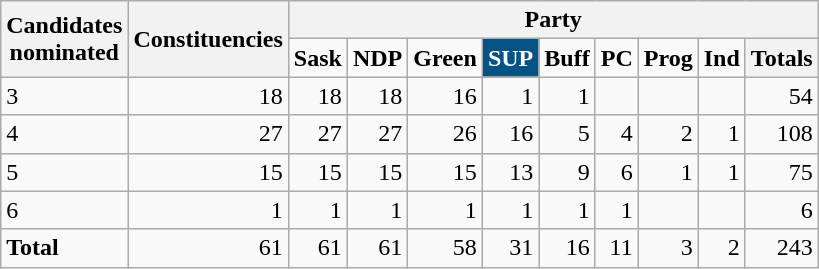<table class="wikitable" style="text-align:right;">
<tr>
<th rowspan="2">Candidates<br>nominated</th>
<th rowspan="2">Constituencies</th>
<th colspan="9">Party</th>
</tr>
<tr>
<td><strong>Sask</strong></td>
<td><strong>NDP</strong></td>
<td><strong>Green</strong></td>
<td style="background: #055284; color: white" align="center"><strong>SUP</strong></td>
<td><strong>Buff</strong></td>
<td><strong>PC</strong></td>
<td><strong>Prog</strong></td>
<td><strong>Ind</strong></td>
<th>Totals</th>
</tr>
<tr>
<td style="text-align:left;">3</td>
<td>18</td>
<td>18</td>
<td>18</td>
<td>16</td>
<td>1</td>
<td>1</td>
<td></td>
<td></td>
<td></td>
<td>54</td>
</tr>
<tr>
<td style="text-align:left;">4</td>
<td>27</td>
<td>27</td>
<td>27</td>
<td>26</td>
<td>16</td>
<td>5</td>
<td>4</td>
<td>2</td>
<td>1</td>
<td>108</td>
</tr>
<tr>
<td style="text-align:left;">5</td>
<td>15</td>
<td>15</td>
<td>15</td>
<td>15</td>
<td>13</td>
<td>9</td>
<td>6</td>
<td>1</td>
<td>1</td>
<td>75</td>
</tr>
<tr>
<td style="text-align:left;">6</td>
<td>1</td>
<td>1</td>
<td>1</td>
<td>1</td>
<td>1</td>
<td>1</td>
<td>1</td>
<td></td>
<td></td>
<td>6</td>
</tr>
<tr>
<td style="text-align:left;"><strong>Total</strong></td>
<td>61</td>
<td>61</td>
<td>61</td>
<td>58</td>
<td>31</td>
<td>16</td>
<td>11</td>
<td>3</td>
<td>2</td>
<td>243</td>
</tr>
</table>
